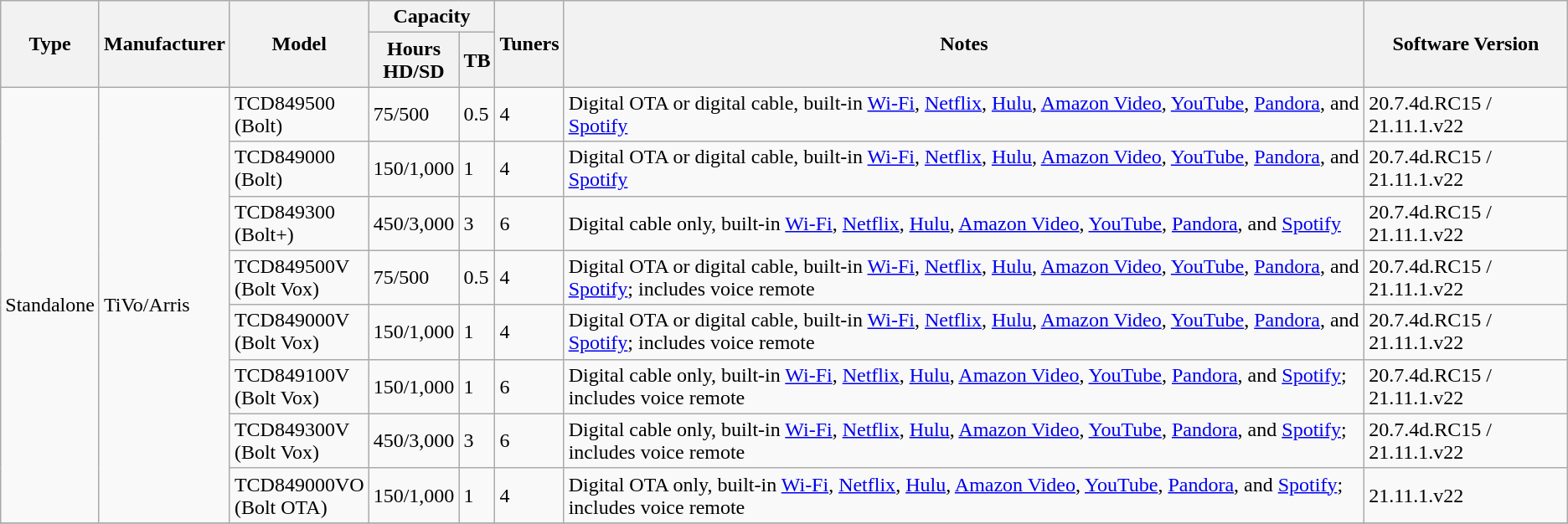<table class=wikitable>
<tr>
<th rowspan=2>Type</th>
<th rowspan=2>Manufacturer</th>
<th rowspan=2>Model</th>
<th colspan=2>Capacity</th>
<th rowspan=2>Tuners</th>
<th rowspan=2>Notes</th>
<th rowspan=2>Software Version</th>
</tr>
<tr>
<th>Hours<br>HD/SD</th>
<th>TB</th>
</tr>
<tr>
<td rowspan=8>Standalone</td>
<td rowspan=8>TiVo/Arris</td>
<td>TCD849500<br>(Bolt)</td>
<td>75/500</td>
<td>0.5</td>
<td>4</td>
<td>Digital OTA or digital cable, built-in <a href='#'>Wi-Fi</a>, <a href='#'>Netflix</a>, <a href='#'>Hulu</a>, <a href='#'>Amazon Video</a>, <a href='#'>YouTube</a>, <a href='#'>Pandora</a>, and <a href='#'>Spotify</a></td>
<td>20.7.4d.RC15 / 21.11.1.v22</td>
</tr>
<tr>
<td>TCD849000<br>(Bolt)</td>
<td>150/1,000</td>
<td>1</td>
<td>4</td>
<td>Digital OTA or digital cable, built-in <a href='#'>Wi-Fi</a>, <a href='#'>Netflix</a>, <a href='#'>Hulu</a>, <a href='#'>Amazon Video</a>, <a href='#'>YouTube</a>, <a href='#'>Pandora</a>, and <a href='#'>Spotify</a></td>
<td>20.7.4d.RC15 / 21.11.1.v22</td>
</tr>
<tr>
<td>TCD849300<br>(Bolt+)</td>
<td>450/3,000</td>
<td>3</td>
<td>6</td>
<td>Digital cable only, built-in <a href='#'>Wi-Fi</a>, <a href='#'>Netflix</a>, <a href='#'>Hulu</a>, <a href='#'>Amazon Video</a>, <a href='#'>YouTube</a>, <a href='#'>Pandora</a>, and <a href='#'>Spotify</a></td>
<td>20.7.4d.RC15 / 21.11.1.v22</td>
</tr>
<tr>
<td>TCD849500V<br>(Bolt Vox)</td>
<td>75/500</td>
<td>0.5</td>
<td>4</td>
<td>Digital OTA or digital cable, built-in <a href='#'>Wi-Fi</a>, <a href='#'>Netflix</a>, <a href='#'>Hulu</a>, <a href='#'>Amazon Video</a>, <a href='#'>YouTube</a>, <a href='#'>Pandora</a>, and <a href='#'>Spotify</a>; includes voice remote</td>
<td>20.7.4d.RC15 / 21.11.1.v22</td>
</tr>
<tr>
<td>TCD849000V<br>(Bolt Vox)</td>
<td>150/1,000</td>
<td>1</td>
<td>4</td>
<td>Digital OTA or digital cable, built-in <a href='#'>Wi-Fi</a>, <a href='#'>Netflix</a>, <a href='#'>Hulu</a>, <a href='#'>Amazon Video</a>, <a href='#'>YouTube</a>, <a href='#'>Pandora</a>, and <a href='#'>Spotify</a>; includes voice remote</td>
<td>20.7.4d.RC15 / 21.11.1.v22</td>
</tr>
<tr>
<td>TCD849100V<br>(Bolt Vox)</td>
<td>150/1,000</td>
<td>1</td>
<td>6</td>
<td>Digital cable only, built-in <a href='#'>Wi-Fi</a>, <a href='#'>Netflix</a>, <a href='#'>Hulu</a>, <a href='#'>Amazon Video</a>, <a href='#'>YouTube</a>, <a href='#'>Pandora</a>, and <a href='#'>Spotify</a>; includes voice remote</td>
<td>20.7.4d.RC15 / 21.11.1.v22</td>
</tr>
<tr>
<td>TCD849300V<br>(Bolt Vox)</td>
<td>450/3,000</td>
<td>3</td>
<td>6</td>
<td>Digital cable only, built-in <a href='#'>Wi-Fi</a>, <a href='#'>Netflix</a>, <a href='#'>Hulu</a>, <a href='#'>Amazon Video</a>, <a href='#'>YouTube</a>, <a href='#'>Pandora</a>, and <a href='#'>Spotify</a>; includes voice remote</td>
<td>20.7.4d.RC15 / 21.11.1.v22</td>
</tr>
<tr>
<td>TCD849000VO<br>(Bolt OTA)</td>
<td>150/1,000</td>
<td>1</td>
<td>4</td>
<td>Digital OTA only, built-in <a href='#'>Wi-Fi</a>, <a href='#'>Netflix</a>, <a href='#'>Hulu</a>, <a href='#'>Amazon Video</a>, <a href='#'>YouTube</a>, <a href='#'>Pandora</a>, and <a href='#'>Spotify</a>; includes voice remote</td>
<td>21.11.1.v22</td>
</tr>
<tr>
</tr>
</table>
